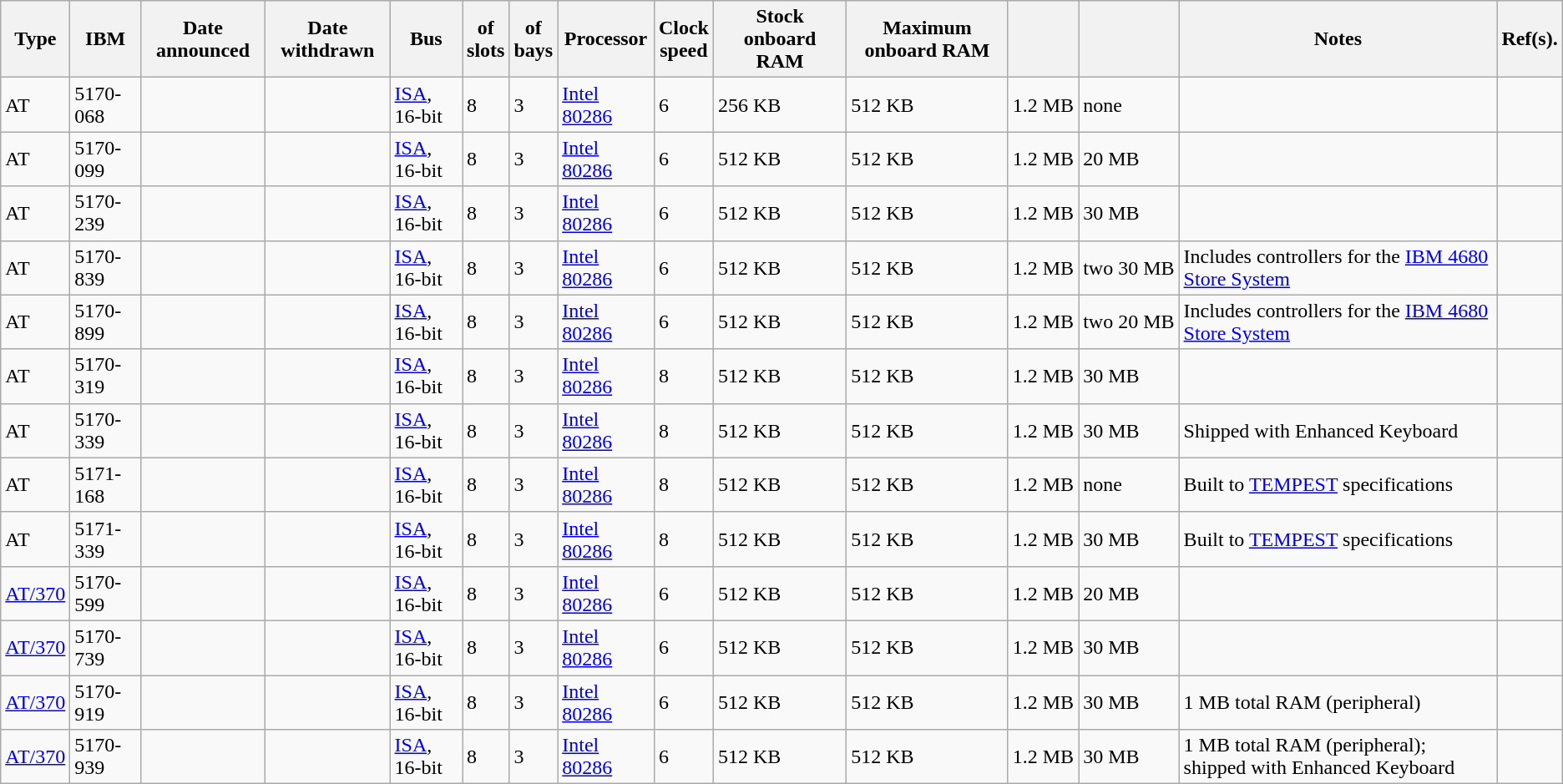<table class="wikitable sortable sticky-header sort-under">
<tr>
<th>Type</th>
<th>IBM </th>
<th>Date announced</th>
<th>Date withdrawn</th>
<th>Bus</th>
<th> of<br>slots</th>
<th> of<br>bays</th>
<th>Processor</th>
<th>Clock<br>speed<br></th>
<th>Stock onboard RAM<br></th>
<th>Maximum onboard RAM<br></th>
<th></th>
<th></th>
<th>Notes</th>
<th>Ref(s).</th>
</tr>
<tr>
<td>AT</td>
<td>5170-068</td>
<td></td>
<td></td>
<td><a href='#'>ISA</a>, 16-bit</td>
<td>8</td>
<td>3</td>
<td><a href='#'>Intel 80286</a></td>
<td>6</td>
<td>256 KB</td>
<td>512 KB</td>
<td>1.2 MB</td>
<td>none</td>
<td> </td>
<td></td>
</tr>
<tr>
<td>AT</td>
<td>5170-099</td>
<td></td>
<td></td>
<td><a href='#'>ISA</a>, 16-bit</td>
<td>8</td>
<td>3</td>
<td><a href='#'>Intel 80286</a></td>
<td>6</td>
<td>512 KB</td>
<td>512 KB</td>
<td>1.2 MB</td>
<td>20 MB</td>
<td> </td>
<td></td>
</tr>
<tr>
<td>AT</td>
<td>5170-239</td>
<td></td>
<td></td>
<td><a href='#'>ISA</a>, 16-bit</td>
<td>8</td>
<td>3</td>
<td><a href='#'>Intel 80286</a></td>
<td>6</td>
<td>512 KB</td>
<td>512 KB</td>
<td>1.2 MB</td>
<td>30 MB</td>
<td> </td>
<td></td>
</tr>
<tr>
<td>AT</td>
<td>5170-839</td>
<td></td>
<td></td>
<td><a href='#'>ISA</a>, 16-bit</td>
<td>8</td>
<td>3</td>
<td><a href='#'>Intel 80286</a></td>
<td>6</td>
<td>512 KB</td>
<td>512 KB</td>
<td>1.2 MB</td>
<td>two 30 MB</td>
<td>Includes controllers for the <a href='#'>IBM 4680 Store System</a></td>
<td></td>
</tr>
<tr>
<td>AT</td>
<td>5170-899</td>
<td></td>
<td></td>
<td><a href='#'>ISA</a>, 16-bit</td>
<td>8</td>
<td>3</td>
<td><a href='#'>Intel 80286</a></td>
<td>6</td>
<td>512 KB</td>
<td>512 KB</td>
<td>1.2 MB</td>
<td>two 20 MB</td>
<td>Includes controllers for the <a href='#'>IBM 4680 Store System</a></td>
<td></td>
</tr>
<tr>
<td>AT</td>
<td>5170-319</td>
<td></td>
<td></td>
<td><a href='#'>ISA</a>, 16-bit</td>
<td>8</td>
<td>3</td>
<td><a href='#'>Intel 80286</a></td>
<td>8</td>
<td>512 KB</td>
<td>512 KB</td>
<td>1.2 MB</td>
<td>30 MB</td>
<td> </td>
<td></td>
</tr>
<tr>
<td>AT</td>
<td>5170-339</td>
<td></td>
<td></td>
<td><a href='#'>ISA</a>, 16-bit</td>
<td>8</td>
<td>3</td>
<td><a href='#'>Intel 80286</a></td>
<td>8</td>
<td>512 KB</td>
<td>512 KB</td>
<td>1.2 MB</td>
<td>30 MB</td>
<td>Shipped with Enhanced Keyboard</td>
<td></td>
</tr>
<tr>
<td>AT</td>
<td>5171-168</td>
<td></td>
<td></td>
<td><a href='#'>ISA</a>, 16-bit</td>
<td>8</td>
<td>3</td>
<td><a href='#'>Intel 80286</a></td>
<td>8</td>
<td>512 KB</td>
<td>512 KB</td>
<td>1.2 MB</td>
<td>none</td>
<td>Built to <a href='#'>TEMPEST</a> specifications</td>
<td></td>
</tr>
<tr>
<td>AT</td>
<td>5171-339</td>
<td></td>
<td></td>
<td><a href='#'>ISA</a>, 16-bit</td>
<td>8</td>
<td>3</td>
<td><a href='#'>Intel 80286</a></td>
<td>8</td>
<td>512 KB</td>
<td>512 KB</td>
<td>1.2 MB</td>
<td>30 MB</td>
<td>Built to <a href='#'>TEMPEST</a> specifications</td>
<td></td>
</tr>
<tr>
<td><a href='#'>AT/370</a></td>
<td>5170-599</td>
<td></td>
<td></td>
<td><a href='#'>ISA</a>, 16-bit</td>
<td>8</td>
<td>3</td>
<td><a href='#'>Intel 80286</a></td>
<td>6</td>
<td>512 KB</td>
<td>512 KB</td>
<td>1.2 MB</td>
<td>20 MB</td>
<td></td>
<td></td>
</tr>
<tr>
<td><a href='#'>AT/370</a></td>
<td>5170-739</td>
<td></td>
<td></td>
<td><a href='#'>ISA</a>, 16-bit</td>
<td>8</td>
<td>3</td>
<td><a href='#'>Intel 80286</a></td>
<td>6</td>
<td>512 KB</td>
<td>512 KB</td>
<td>1.2 MB</td>
<td>30 MB</td>
<td> </td>
<td></td>
</tr>
<tr>
<td><a href='#'>AT/370</a></td>
<td>5170-919</td>
<td></td>
<td></td>
<td><a href='#'>ISA</a>, 16-bit</td>
<td>8</td>
<td>3</td>
<td><a href='#'>Intel 80286</a></td>
<td>6</td>
<td>512 KB</td>
<td>512 KB</td>
<td>1.2 MB</td>
<td>30 MB</td>
<td>1 MB total RAM (peripheral)</td>
<td></td>
</tr>
<tr>
<td><a href='#'>AT/370</a></td>
<td>5170-939</td>
<td></td>
<td></td>
<td><a href='#'>ISA</a>, 16-bit</td>
<td>8</td>
<td>3</td>
<td><a href='#'>Intel 80286</a></td>
<td>6</td>
<td>512 KB</td>
<td>512 KB</td>
<td>1.2 MB</td>
<td>30 MB</td>
<td>1 MB total RAM (peripheral); shipped with Enhanced Keyboard</td>
<td></td>
</tr>
</table>
